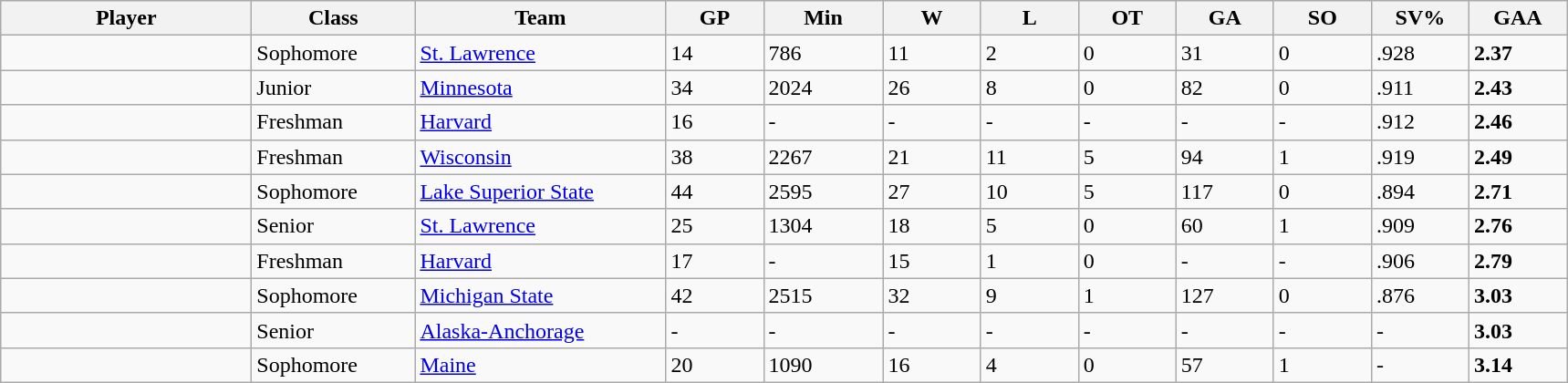<table class="wikitable sortable">
<tr>
<th style="width: 11em;">Player</th>
<th style="width: 7em;">Class</th>
<th style="width: 11em;">Team</th>
<th style="width: 4em;">GP</th>
<th style="width: 5em;">Min</th>
<th style="width: 4em;">W</th>
<th style="width: 4em;">L</th>
<th style="width: 4em;">OT</th>
<th style="width: 4em;">GA</th>
<th style="width: 4em;">SO</th>
<th style="width: 4em;">SV%</th>
<th style="width: 4em;">GAA</th>
</tr>
<tr>
<td></td>
<td>Sophomore</td>
<td><a href='#'>St. Lawrence</a></td>
<td>14</td>
<td>786</td>
<td>11</td>
<td>2</td>
<td>0</td>
<td>31</td>
<td>0</td>
<td>.928</td>
<td><strong>2.37</strong></td>
</tr>
<tr>
<td></td>
<td>Junior</td>
<td><a href='#'>Minnesota</a></td>
<td>34</td>
<td>2024</td>
<td>26</td>
<td>8</td>
<td>0</td>
<td>82</td>
<td>0</td>
<td>.911</td>
<td><strong>2.43</strong></td>
</tr>
<tr>
<td></td>
<td>Freshman</td>
<td><a href='#'>Harvard</a></td>
<td>16</td>
<td>-</td>
<td>-</td>
<td>-</td>
<td>-</td>
<td>-</td>
<td>-</td>
<td>.912</td>
<td><strong>2.46</strong></td>
</tr>
<tr>
<td></td>
<td>Freshman</td>
<td><a href='#'>Wisconsin</a></td>
<td>38</td>
<td>2267</td>
<td>21</td>
<td>11</td>
<td>5</td>
<td>94</td>
<td>1</td>
<td>.919</td>
<td><strong>2.49</strong></td>
</tr>
<tr>
<td></td>
<td>Sophomore</td>
<td><a href='#'>Lake Superior State</a></td>
<td>44</td>
<td>2595</td>
<td>27</td>
<td>10</td>
<td>5</td>
<td>117</td>
<td>0</td>
<td>.894</td>
<td><strong>2.71</strong></td>
</tr>
<tr>
<td></td>
<td>Senior</td>
<td><a href='#'>St. Lawrence</a></td>
<td>25</td>
<td>1304</td>
<td>18</td>
<td>5</td>
<td>0</td>
<td>60</td>
<td>1</td>
<td>.909</td>
<td><strong>2.76</strong></td>
</tr>
<tr>
<td></td>
<td>Freshman</td>
<td><a href='#'>Harvard</a></td>
<td>17</td>
<td>-</td>
<td>15</td>
<td>1</td>
<td>0</td>
<td>-</td>
<td>-</td>
<td>.906</td>
<td><strong>2.79</strong></td>
</tr>
<tr>
<td></td>
<td>Sophomore</td>
<td><a href='#'>Michigan State</a></td>
<td>42</td>
<td>2515</td>
<td>32</td>
<td>9</td>
<td>1</td>
<td>127</td>
<td>0</td>
<td>.876</td>
<td><strong>3.03</strong></td>
</tr>
<tr>
<td></td>
<td>Senior</td>
<td><a href='#'>Alaska-Anchorage</a></td>
<td>-</td>
<td>-</td>
<td>-</td>
<td>-</td>
<td>-</td>
<td>-</td>
<td>-</td>
<td>-</td>
<td><strong>3.03</strong></td>
</tr>
<tr>
<td></td>
<td>Sophomore</td>
<td><a href='#'>Maine</a></td>
<td>20</td>
<td>1090</td>
<td>16</td>
<td>4</td>
<td>0</td>
<td>57</td>
<td>1</td>
<td>-</td>
<td><strong>3.14</strong></td>
</tr>
</table>
